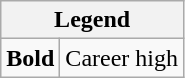<table class="wikitable mw-collapsible mw-collapsed">
<tr>
<th colspan="2">Legend</th>
</tr>
<tr>
<td><strong>Bold</strong></td>
<td>Career high</td>
</tr>
</table>
